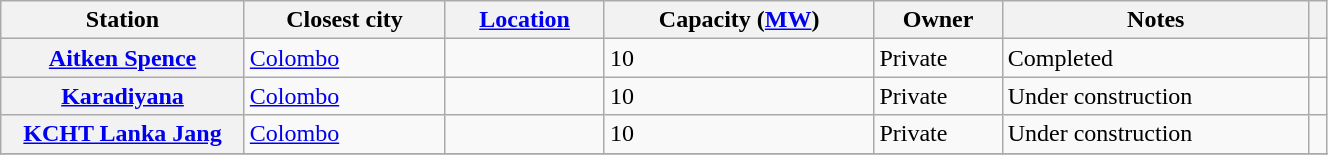<table class="wikitable plainrowheaders sortable" style="width:885px">
<tr>
<th scope="col" style="width:155px;">Station</th>
<th scope="col">Closest city</th>
<th scope="col" class="unsortable"><a href='#'>Location</a></th>
<th scope="col">Capacity (<a href='#'>MW</a>)</th>
<th scope="col">Owner</th>
<th scope="col">Notes</th>
<th scope="col" class="unsortable"></th>
</tr>
<tr>
<th scope="row"><a href='#'>Aitken Spence</a></th>
<td><a href='#'>Colombo</a></td>
<td></td>
<td>10</td>
<td>Private</td>
<td>Completed</td>
<td></td>
</tr>
<tr>
<th scope="row"><a href='#'>Karadiyana</a></th>
<td><a href='#'>Colombo</a></td>
<td></td>
<td>10</td>
<td>Private</td>
<td>Under construction</td>
<td></td>
</tr>
<tr>
<th scope="row"><a href='#'>KCHT Lanka Jang</a></th>
<td><a href='#'>Colombo</a></td>
<td></td>
<td>10</td>
<td>Private</td>
<td>Under construction</td>
<td></td>
</tr>
<tr>
</tr>
</table>
